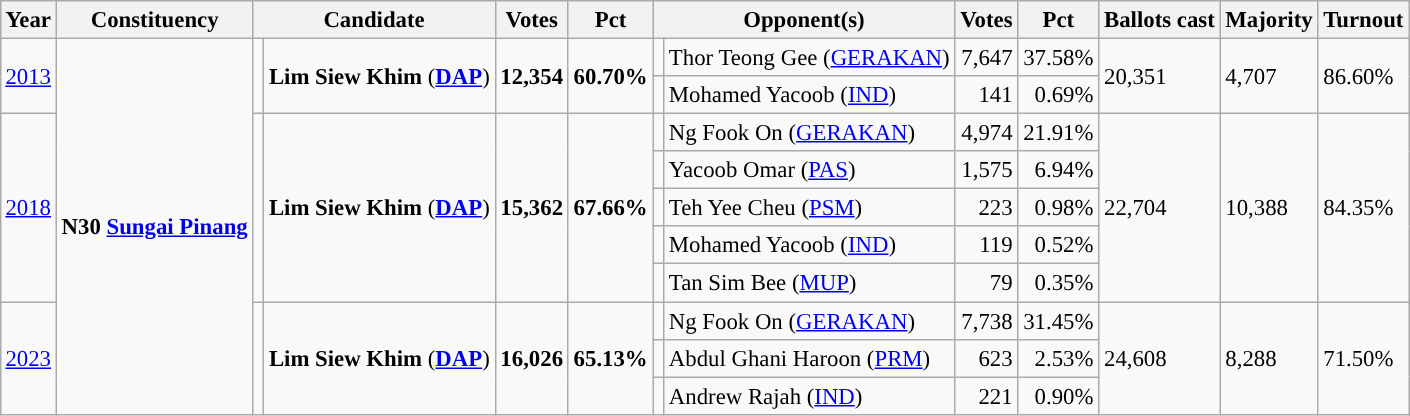<table class="wikitable" style="margin:0.5em ; font-size:95%">
<tr>
<th>Year</th>
<th>Constituency</th>
<th colspan="2">Candidate</th>
<th>Votes</th>
<th>Pct</th>
<th colspan="2">Opponent(s)</th>
<th>Votes</th>
<th>Pct</th>
<th>Ballots cast</th>
<th>Majority</th>
<th>Turnout</th>
</tr>
<tr>
<td rowspan="2"><a href='#'>2013</a></td>
<td rowspan="10"><strong>N30 <a href='#'>Sungai Pinang</a></strong></td>
<td rowspan="2" ></td>
<td rowspan="2"><strong>Lim Siew Khim</strong> (<a href='#'><strong>DAP</strong></a>)</td>
<td rowspan="2" align=right><strong>12,354</strong></td>
<td rowspan="2"><strong>60.70%</strong></td>
<td></td>
<td>Thor Teong Gee (<a href='#'>GERAKAN</a>)</td>
<td align=right>7,647</td>
<td>37.58%</td>
<td rowspan="2">20,351</td>
<td rowspan="2">4,707</td>
<td rowspan="2">86.60%</td>
</tr>
<tr>
<td></td>
<td>Mohamed Yacoob (<a href='#'>IND</a>)</td>
<td align=right>141</td>
<td align=right>0.69%</td>
</tr>
<tr>
<td rowspan="5"><a href='#'>2018</a></td>
<td rowspan="5" ></td>
<td rowspan="5"><strong>Lim Siew Khim</strong> (<a href='#'><strong>DAP</strong></a>)</td>
<td rowspan="5" align=right><strong>15,362</strong></td>
<td rowspan="5"><strong>67.66%</strong></td>
<td></td>
<td>Ng Fook On (<a href='#'>GERAKAN</a>)</td>
<td align=right>4,974</td>
<td>21.91%</td>
<td rowspan="5">22,704</td>
<td rowspan="5">10,388</td>
<td rowspan="5">84.35%</td>
</tr>
<tr>
<td></td>
<td>Yacoob Omar (<a href='#'>PAS</a>)</td>
<td align=right>1,575</td>
<td align=right>6.94%</td>
</tr>
<tr>
<td bgcolor = ></td>
<td>Teh Yee Cheu (<a href='#'>PSM</a>)</td>
<td align=right>223</td>
<td align=right>0.98%</td>
</tr>
<tr>
<td></td>
<td>Mohamed Yacoob (<a href='#'>IND</a>)</td>
<td align=right>119</td>
<td align=right>0.52%</td>
</tr>
<tr>
<td bgcolor = ></td>
<td>Tan Sim Bee (<a href='#'>MUP</a>)</td>
<td align=right>79</td>
<td align=right>0.35%</td>
</tr>
<tr>
<td rowspan=3><a href='#'>2023</a></td>
<td rowspan=3 ></td>
<td rowspan=3><strong>Lim Siew Khim</strong> (<a href='#'><strong>DAP</strong></a>)</td>
<td rowspan=3 align=right><strong>16,026</strong></td>
<td rowspan=3><strong>65.13%</strong></td>
<td></td>
<td>Ng Fook On (<a href='#'>GERAKAN</a>)</td>
<td align=right>7,738</td>
<td>31.45%</td>
<td rowspan=3>24,608</td>
<td rowspan=3>8,288</td>
<td rowspan=3>71.50%</td>
</tr>
<tr>
<td></td>
<td>Abdul Ghani Haroon (<a href='#'>PRM</a>)</td>
<td align=right>623</td>
<td align=right>2.53%</td>
</tr>
<tr>
<td></td>
<td>Andrew Rajah (<a href='#'>IND</a>)</td>
<td align=right>221</td>
<td align=right>0.90%</td>
</tr>
</table>
